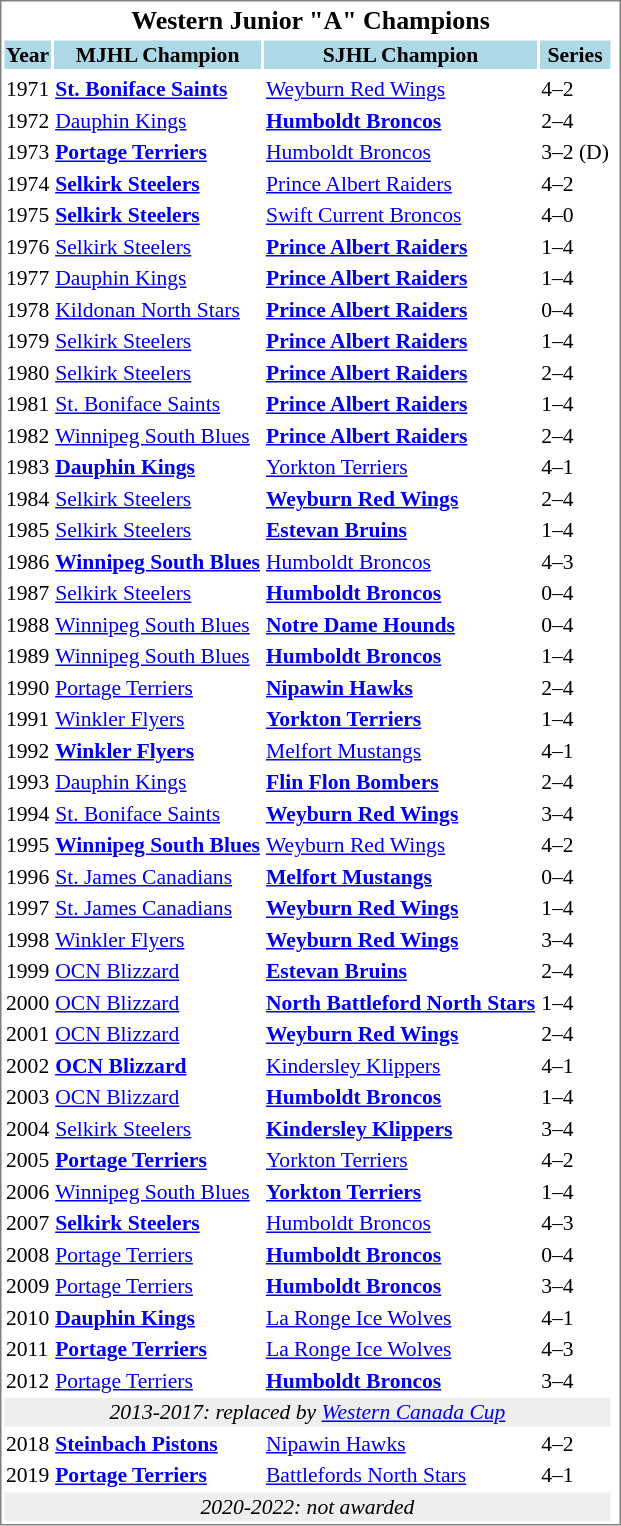<table cellpadding="0">
<tr align="left" style="vertical-align: top">
<td><br><table cellpadding="1" style="font-size: 90%; border: 1px solid gray;">
<tr align="center" style="font-size: larger;">
<td colspan="5"><strong>Western Junior "A" Champions</strong></td>
</tr>
<tr style="background:lightblue;">
<th>Year</th>
<th>MJHL Champion</th>
<th>SJHL Champion</th>
<th>Series</th>
</tr>
<tr align="center" style="background:lightblue;">
</tr>
<tr bgcolor="">
<td>1971</td>
<td><strong><a href='#'>St. Boniface Saints</a></strong></td>
<td><a href='#'>Weyburn Red Wings</a></td>
<td>4–2</td>
</tr>
<tr bgcolor="">
<td>1972</td>
<td><a href='#'>Dauphin Kings</a></td>
<td><strong><a href='#'>Humboldt Broncos</a></strong></td>
<td>2–4</td>
</tr>
<tr bgcolor="">
<td>1973</td>
<td><strong><a href='#'>Portage Terriers</a></strong></td>
<td><a href='#'>Humboldt Broncos</a></td>
<td>3–2 (D)</td>
</tr>
<tr bgcolor="">
<td>1974</td>
<td><strong><a href='#'>Selkirk Steelers</a></strong></td>
<td><a href='#'>Prince Albert Raiders</a></td>
<td>4–2</td>
</tr>
<tr bgcolor="">
<td>1975</td>
<td><strong><a href='#'>Selkirk Steelers</a></strong></td>
<td><a href='#'>Swift Current Broncos</a></td>
<td>4–0</td>
</tr>
<tr bgcolor="">
<td>1976</td>
<td><a href='#'>Selkirk Steelers</a></td>
<td><strong><a href='#'>Prince Albert Raiders</a></strong></td>
<td>1–4</td>
</tr>
<tr bgcolor="">
<td>1977</td>
<td><a href='#'>Dauphin Kings</a></td>
<td><strong><a href='#'>Prince Albert Raiders</a></strong></td>
<td>1–4</td>
</tr>
<tr bgcolor="">
<td>1978</td>
<td><a href='#'>Kildonan North Stars</a></td>
<td><strong><a href='#'>Prince Albert Raiders</a></strong></td>
<td>0–4</td>
</tr>
<tr bgcolor="">
<td>1979</td>
<td><a href='#'>Selkirk Steelers</a></td>
<td><strong><a href='#'>Prince Albert Raiders</a></strong></td>
<td>1–4</td>
</tr>
<tr bgcolor="">
<td>1980</td>
<td><a href='#'>Selkirk Steelers</a></td>
<td><strong><a href='#'>Prince Albert Raiders</a></strong></td>
<td>2–4</td>
</tr>
<tr bgcolor="">
<td>1981</td>
<td><a href='#'>St. Boniface Saints</a></td>
<td><strong><a href='#'>Prince Albert Raiders</a></strong></td>
<td>1–4</td>
</tr>
<tr bgcolor="">
<td>1982</td>
<td><a href='#'>Winnipeg South Blues</a></td>
<td><strong><a href='#'>Prince Albert Raiders</a></strong></td>
<td>2–4</td>
</tr>
<tr bgcolor="">
<td>1983</td>
<td><strong><a href='#'>Dauphin Kings</a></strong></td>
<td><a href='#'>Yorkton Terriers</a></td>
<td>4–1</td>
</tr>
<tr bgcolor="">
<td>1984</td>
<td><a href='#'>Selkirk Steelers</a></td>
<td><strong><a href='#'>Weyburn Red Wings</a></strong></td>
<td>2–4</td>
</tr>
<tr bgcolor="">
<td>1985</td>
<td><a href='#'>Selkirk Steelers</a></td>
<td><strong><a href='#'>Estevan Bruins</a></strong></td>
<td>1–4</td>
</tr>
<tr bgcolor="">
<td>1986</td>
<td><strong><a href='#'>Winnipeg South Blues</a></strong></td>
<td><a href='#'>Humboldt Broncos</a></td>
<td>4–3</td>
</tr>
<tr bgcolor="">
<td>1987</td>
<td><a href='#'>Selkirk Steelers</a></td>
<td><strong><a href='#'>Humboldt Broncos</a></strong></td>
<td>0–4</td>
</tr>
<tr bgcolor="">
<td>1988</td>
<td><a href='#'>Winnipeg South Blues</a></td>
<td><strong><a href='#'>Notre Dame Hounds</a></strong></td>
<td>0–4</td>
</tr>
<tr bgcolor="">
<td>1989</td>
<td><a href='#'>Winnipeg South Blues</a></td>
<td><strong><a href='#'>Humboldt Broncos</a></strong></td>
<td>1–4</td>
</tr>
<tr bgcolor="">
<td>1990</td>
<td><a href='#'>Portage Terriers</a></td>
<td><strong><a href='#'>Nipawin Hawks</a></strong></td>
<td>2–4</td>
</tr>
<tr bgcolor="">
<td>1991</td>
<td><a href='#'>Winkler Flyers</a></td>
<td><strong><a href='#'>Yorkton Terriers</a></strong></td>
<td>1–4</td>
</tr>
<tr bgcolor="">
<td>1992</td>
<td><strong><a href='#'>Winkler Flyers</a></strong></td>
<td><a href='#'>Melfort Mustangs</a></td>
<td>4–1</td>
</tr>
<tr bgcolor="">
<td>1993</td>
<td><a href='#'>Dauphin Kings</a></td>
<td><strong><a href='#'>Flin Flon Bombers</a></strong></td>
<td>2–4</td>
</tr>
<tr bgcolor="">
<td>1994</td>
<td><a href='#'>St. Boniface Saints</a></td>
<td><strong><a href='#'>Weyburn Red Wings</a></strong></td>
<td>3–4</td>
</tr>
<tr bgcolor="">
<td>1995</td>
<td><strong><a href='#'>Winnipeg South Blues</a></strong></td>
<td><a href='#'>Weyburn Red Wings</a></td>
<td>4–2</td>
</tr>
<tr bgcolor="">
<td>1996</td>
<td><a href='#'>St. James Canadians</a></td>
<td><strong><a href='#'>Melfort Mustangs</a></strong></td>
<td>0–4</td>
</tr>
<tr bgcolor="">
<td>1997</td>
<td><a href='#'>St. James Canadians</a></td>
<td><strong><a href='#'>Weyburn Red Wings</a></strong></td>
<td>1–4</td>
</tr>
<tr bgcolor="">
<td>1998</td>
<td><a href='#'>Winkler Flyers</a></td>
<td><strong><a href='#'>Weyburn Red Wings</a></strong></td>
<td>3–4</td>
</tr>
<tr bgcolor="">
<td>1999</td>
<td><a href='#'>OCN Blizzard</a></td>
<td><strong><a href='#'>Estevan Bruins</a></strong></td>
<td>2–4</td>
</tr>
<tr bgcolor="">
<td>2000</td>
<td><a href='#'>OCN Blizzard</a></td>
<td><strong><a href='#'>North Battleford North Stars</a></strong></td>
<td>1–4</td>
</tr>
<tr bgcolor="">
<td>2001</td>
<td><a href='#'>OCN Blizzard</a></td>
<td><strong><a href='#'>Weyburn Red Wings</a></strong></td>
<td>2–4</td>
</tr>
<tr bgcolor="">
<td>2002</td>
<td><strong><a href='#'>OCN Blizzard</a></strong></td>
<td><a href='#'>Kindersley Klippers</a></td>
<td>4–1</td>
</tr>
<tr bgcolor="">
<td>2003</td>
<td><a href='#'>OCN Blizzard</a></td>
<td><strong><a href='#'>Humboldt Broncos</a></strong></td>
<td>1–4</td>
</tr>
<tr bgcolor="">
<td>2004</td>
<td><a href='#'>Selkirk Steelers</a></td>
<td><strong><a href='#'>Kindersley Klippers</a></strong></td>
<td>3–4</td>
</tr>
<tr bgcolor="">
<td>2005</td>
<td><strong><a href='#'>Portage Terriers</a></strong></td>
<td><a href='#'>Yorkton Terriers</a></td>
<td>4–2</td>
</tr>
<tr bgcolor="">
<td>2006</td>
<td><a href='#'>Winnipeg South Blues</a></td>
<td><strong><a href='#'>Yorkton Terriers</a></strong></td>
<td>1–4</td>
</tr>
<tr bgcolor="">
<td>2007</td>
<td><strong><a href='#'>Selkirk Steelers</a></strong></td>
<td><a href='#'>Humboldt Broncos</a></td>
<td>4–3</td>
</tr>
<tr bgcolor="">
<td>2008</td>
<td><a href='#'>Portage Terriers</a></td>
<td><strong><a href='#'>Humboldt Broncos</a></strong></td>
<td>0–4</td>
</tr>
<tr bgcolor="">
<td>2009</td>
<td><a href='#'>Portage Terriers</a></td>
<td><strong><a href='#'>Humboldt Broncos</a></strong></td>
<td>3–4</td>
</tr>
<tr bgcolor="">
<td>2010</td>
<td><strong><a href='#'>Dauphin Kings</a></strong></td>
<td><a href='#'>La Ronge Ice Wolves</a></td>
<td>4–1</td>
</tr>
<tr bgcolor="">
<td>2011</td>
<td><strong><a href='#'>Portage Terriers</a></strong></td>
<td><a href='#'>La Ronge Ice Wolves</a></td>
<td>4–3</td>
</tr>
<tr bgcolor="">
<td>2012</td>
<td><a href='#'>Portage Terriers</a></td>
<td><strong><a href='#'>Humboldt Broncos</a></strong></td>
<td>3–4</td>
</tr>
<tr align="center" bgcolor="#eeeeee">
<td colspan="4"><em>2013-2017: replaced by <a href='#'>Western Canada Cup</a></em></td>
</tr>
<tr>
<td>2018</td>
<td><strong><a href='#'>Steinbach Pistons</a></strong></td>
<td><a href='#'>Nipawin Hawks</a></td>
<td>4–2</td>
<td></td>
</tr>
<tr>
<td>2019</td>
<td><strong><a href='#'>Portage Terriers</a></strong></td>
<td><a href='#'>Battlefords North Stars</a></td>
<td>4–1</td>
<td></td>
</tr>
<tr align="center" bgcolor="#eeeeee">
<td colspan=4 align=center rowspan=2><em>2020-2022: not awarded</td>
</tr>
<tr>
</tr>
</table>
</td>
</tr>
</table>
